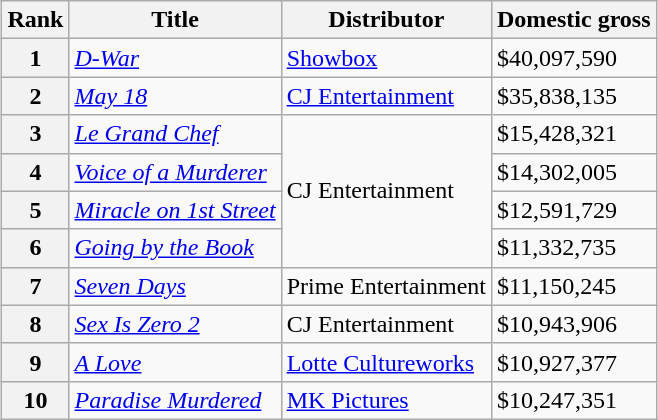<table class="wikitable" style="margin:auto; margin:auto;">
<tr>
<th>Rank</th>
<th>Title</th>
<th>Distributor</th>
<th>Domestic gross </th>
</tr>
<tr>
<th style="text-align:center;">1</th>
<td><em><a href='#'>D-War</a></em></td>
<td><a href='#'>Showbox</a></td>
<td>$40,097,590</td>
</tr>
<tr>
<th style="text-align:center;">2</th>
<td><em><a href='#'>May 18</a></em></td>
<td><a href='#'>CJ Entertainment</a></td>
<td>$35,838,135</td>
</tr>
<tr>
<th style="text-align:center;">3</th>
<td><em><a href='#'>Le Grand Chef</a></em></td>
<td rowspan=4>CJ Entertainment</td>
<td>$15,428,321</td>
</tr>
<tr>
<th style="text-align:center;">4</th>
<td><em><a href='#'>Voice of a Murderer</a></em></td>
<td>$14,302,005</td>
</tr>
<tr>
<th style="text-align:center;">5</th>
<td><em><a href='#'>Miracle on 1st Street</a></em></td>
<td>$12,591,729</td>
</tr>
<tr>
<th style="text-align:center;">6</th>
<td><em><a href='#'>Going by the Book</a></em></td>
<td>$11,332,735</td>
</tr>
<tr>
<th style="text-align:center;">7</th>
<td><em><a href='#'>Seven Days</a></em></td>
<td>Prime Entertainment</td>
<td>$11,150,245</td>
</tr>
<tr>
<th style="text-align:center;">8</th>
<td><em><a href='#'>Sex Is Zero 2</a></em></td>
<td>CJ Entertainment</td>
<td>$10,943,906</td>
</tr>
<tr>
<th style="text-align:center;">9</th>
<td><em><a href='#'>A Love</a></em></td>
<td><a href='#'>Lotte Cultureworks</a></td>
<td>$10,927,377</td>
</tr>
<tr>
<th style="text-align:center;">10</th>
<td><em><a href='#'>Paradise Murdered</a></em></td>
<td><a href='#'>MK Pictures</a></td>
<td>$10,247,351</td>
</tr>
</table>
